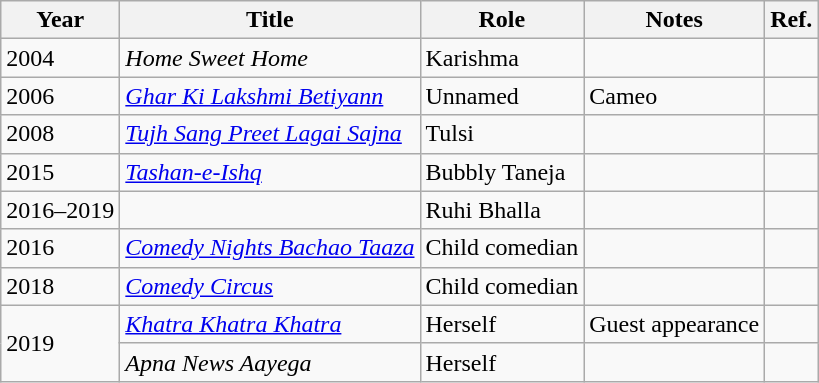<table class="wikitable sortable">
<tr>
<th>Year</th>
<th>Title</th>
<th>Role</th>
<th>Notes</th>
<th>Ref.</th>
</tr>
<tr>
<td>2004</td>
<td><em>Home Sweet Home</em></td>
<td>Karishma</td>
<td></td>
<td></td>
</tr>
<tr>
<td>2006</td>
<td><em><a href='#'>Ghar Ki Lakshmi Betiyann</a></em></td>
<td>Unnamed</td>
<td>Cameo</td>
<td></td>
</tr>
<tr>
<td>2008</td>
<td><a href='#'><em>Tujh Sang Preet Lagai Sajna</em></a></td>
<td>Tulsi</td>
<td></td>
<td></td>
</tr>
<tr>
<td>2015</td>
<td><em><a href='#'>Tashan-e-Ishq</a></em></td>
<td>Bubbly Taneja</td>
<td></td>
<td></td>
</tr>
<tr>
<td>2016–2019</td>
<td></td>
<td>Ruhi Bhalla</td>
<td></td>
<td></td>
</tr>
<tr>
<td>2016</td>
<td><em><a href='#'>Comedy Nights Bachao Taaza</a></em></td>
<td>Child comedian</td>
<td></td>
<td></td>
</tr>
<tr>
<td>2018</td>
<td><em><a href='#'>Comedy Circus</a></em></td>
<td>Child comedian</td>
<td></td>
<td></td>
</tr>
<tr>
<td rowspan="2">2019</td>
<td><em><a href='#'>Khatra Khatra Khatra</a></em></td>
<td>Herself</td>
<td>Guest appearance</td>
<td></td>
</tr>
<tr>
<td><em>Apna News Aayega</em></td>
<td>Herself</td>
<td></td>
<td></td>
</tr>
</table>
